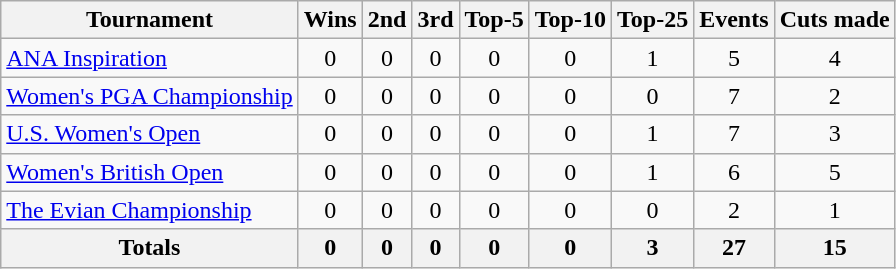<table class=wikitable style=text-align:center>
<tr>
<th>Tournament</th>
<th>Wins</th>
<th>2nd</th>
<th>3rd</th>
<th>Top-5</th>
<th>Top-10</th>
<th>Top-25</th>
<th>Events</th>
<th>Cuts made</th>
</tr>
<tr>
<td align=left><a href='#'>ANA Inspiration</a></td>
<td>0</td>
<td>0</td>
<td>0</td>
<td>0</td>
<td>0</td>
<td>1</td>
<td>5</td>
<td>4</td>
</tr>
<tr>
<td align=left><a href='#'>Women's PGA Championship</a></td>
<td>0</td>
<td>0</td>
<td>0</td>
<td>0</td>
<td>0</td>
<td>0</td>
<td>7</td>
<td>2</td>
</tr>
<tr>
<td align=left><a href='#'>U.S. Women's Open</a></td>
<td>0</td>
<td>0</td>
<td>0</td>
<td>0</td>
<td>0</td>
<td>1</td>
<td>7</td>
<td>3</td>
</tr>
<tr>
<td align=left><a href='#'>Women's British Open</a></td>
<td>0</td>
<td>0</td>
<td>0</td>
<td>0</td>
<td>0</td>
<td>1</td>
<td>6</td>
<td>5</td>
</tr>
<tr>
<td align=left><a href='#'>The Evian Championship</a></td>
<td>0</td>
<td>0</td>
<td>0</td>
<td>0</td>
<td>0</td>
<td>0</td>
<td>2</td>
<td>1</td>
</tr>
<tr>
<th>Totals</th>
<th>0</th>
<th>0</th>
<th>0</th>
<th>0</th>
<th>0</th>
<th>3</th>
<th>27</th>
<th>15</th>
</tr>
</table>
